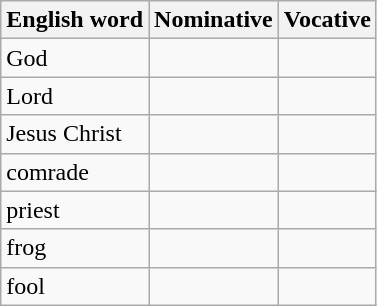<table class="wikitable">
<tr>
<th>English word</th>
<th>Nominative</th>
<th>Vocative</th>
</tr>
<tr>
<td>God</td>
<td> </td>
<td> </td>
</tr>
<tr>
<td>Lord</td>
<td> </td>
<td> </td>
</tr>
<tr>
<td>Jesus Christ</td>
<td> </td>
<td>  </td>
</tr>
<tr>
<td>comrade</td>
<td> </td>
<td> </td>
</tr>
<tr>
<td>priest</td>
<td> </td>
<td> </td>
</tr>
<tr>
<td>frog</td>
<td> </td>
<td> </td>
</tr>
<tr>
<td>fool</td>
<td> </td>
<td> </td>
</tr>
</table>
